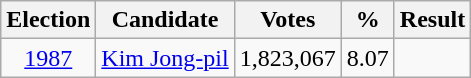<table class="wikitable" style="text-align:center">
<tr>
<th>Election</th>
<th>Candidate</th>
<th>Votes</th>
<th>%</th>
<th>Result</th>
</tr>
<tr>
<td><a href='#'>1987</a></td>
<td><a href='#'>Kim Jong-pil</a></td>
<td>1,823,067</td>
<td>8.07</td>
<td></td>
</tr>
</table>
